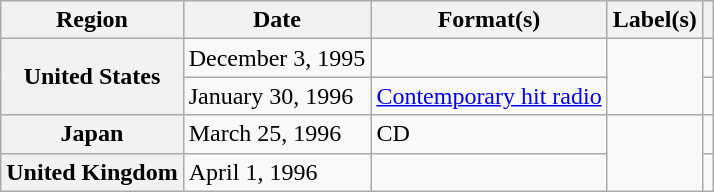<table class="wikitable plainrowheaders">
<tr>
<th scope="col">Region</th>
<th scope="col">Date</th>
<th scope="col">Format(s)</th>
<th scope="col">Label(s)</th>
<th scope="col"></th>
</tr>
<tr>
<th scope="row" rowspan="2">United States</th>
<td>December 3, 1995</td>
<td></td>
<td rowspan="2"></td>
<td></td>
</tr>
<tr>
<td>January 30, 1996</td>
<td><a href='#'>Contemporary hit radio</a></td>
<td></td>
</tr>
<tr>
<th scope="row">Japan</th>
<td>March 25, 1996</td>
<td>CD</td>
<td rowspan="2"></td>
<td></td>
</tr>
<tr>
<th scope="row">United Kingdom</th>
<td>April 1, 1996</td>
<td></td>
<td></td>
</tr>
</table>
